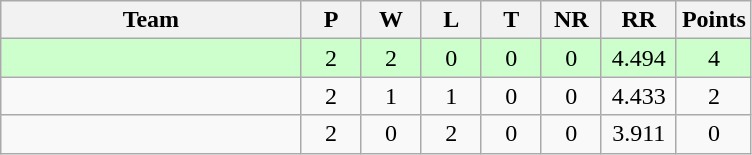<table class="wikitable" style="text-align: center;">
<tr>
<th style="width:40%;">Team</th>
<th style="width:8%;">P</th>
<th style="width:8%;">W</th>
<th style="width:8%;">L</th>
<th style="width:8%;">T</th>
<th style="width:8%;">NR</th>
<th style="width:10%;">RR</th>
<th style="width:10%;">Points</th>
</tr>
<tr style="background:#cfc;">
<td align=left></td>
<td>2</td>
<td>2</td>
<td>0</td>
<td>0</td>
<td>0</td>
<td>4.494</td>
<td>4</td>
</tr>
<tr>
<td align=left></td>
<td>2</td>
<td>1</td>
<td>1</td>
<td>0</td>
<td>0</td>
<td>4.433</td>
<td>2</td>
</tr>
<tr>
<td align=left></td>
<td>2</td>
<td>0</td>
<td>2</td>
<td>0</td>
<td>0</td>
<td>3.911</td>
<td>0</td>
</tr>
</table>
